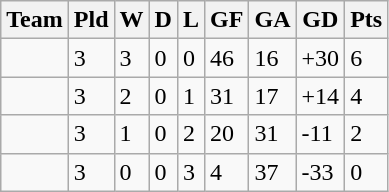<table class="wikitable">
<tr>
<th>Team</th>
<th>Pld</th>
<th>W</th>
<th>D</th>
<th>L</th>
<th>GF</th>
<th>GA</th>
<th>GD</th>
<th>Pts</th>
</tr>
<tr>
<td></td>
<td>3</td>
<td>3</td>
<td>0</td>
<td>0</td>
<td>46</td>
<td>16</td>
<td>+30</td>
<td>6</td>
</tr>
<tr>
<td></td>
<td>3</td>
<td>2</td>
<td>0</td>
<td>1</td>
<td>31</td>
<td>17</td>
<td>+14</td>
<td>4</td>
</tr>
<tr>
<td></td>
<td>3</td>
<td>1</td>
<td>0</td>
<td>2</td>
<td>20</td>
<td>31</td>
<td>-11</td>
<td>2</td>
</tr>
<tr>
<td></td>
<td>3</td>
<td>0</td>
<td>0</td>
<td>3</td>
<td>4</td>
<td>37</td>
<td>-33</td>
<td>0</td>
</tr>
</table>
